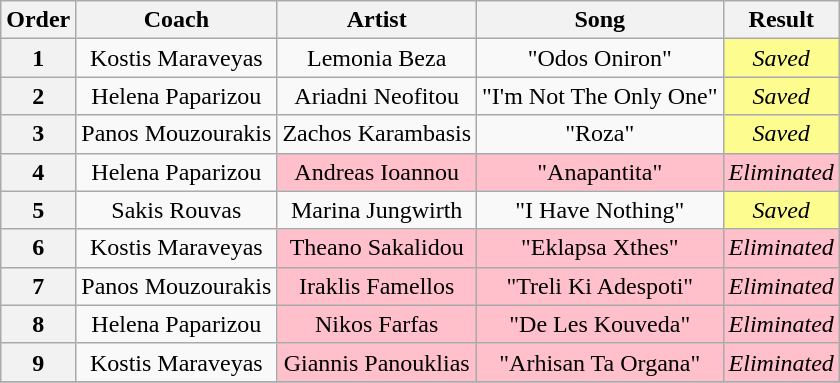<table class="wikitable" style="text-align: center; width: auto;">
<tr>
<th>Order</th>
<th>Coach</th>
<th>Artist</th>
<th>Song</th>
<th>Result</th>
</tr>
<tr>
<th>1</th>
<td>Kostis Maraveyas</td>
<td>Lemonia Beza</td>
<td>"Odos Oniron"</td>
<td style="background:#fdfc8f;"><em>Saved</em></td>
</tr>
<tr>
<th>2</th>
<td>Helena Paparizou</td>
<td>Ariadni Neofitou</td>
<td>"I'm Not The Only One"</td>
<td style="background:#fdfc8f;"><em>Saved</em></td>
</tr>
<tr>
<th>3</th>
<td>Panos Mouzourakis</td>
<td>Zachos Karambasis</td>
<td>"Roza"</td>
<td style="background:#fdfc8f;"><em>Saved</em></td>
</tr>
<tr>
<th>4</th>
<td>Helena Paparizou</td>
<td style="background:pink;">Andreas Ioannou</td>
<td style="background:pink;">"Anapantita"</td>
<td style="background:pink;"><em>Eliminated</em></td>
</tr>
<tr>
<th>5</th>
<td>Sakis Rouvas</td>
<td>Marina Jungwirth</td>
<td>"I Have Nothing"</td>
<td style="background:#fdfc8f;"><em>Saved</em></td>
</tr>
<tr>
<th>6</th>
<td>Kostis Maraveyas</td>
<td style="background:pink;">Theano Sakalidou</td>
<td style="background:pink;">"Eklapsa Xthes"</td>
<td style="background:pink;"><em>Eliminated</em></td>
</tr>
<tr>
<th>7</th>
<td>Panos Mouzourakis</td>
<td style="background:pink;">Iraklis Famellos</td>
<td style="background:pink;">"Treli Ki Adespoti"</td>
<td style="background:pink;"><em>Eliminated</em></td>
</tr>
<tr>
<th>8</th>
<td>Helena Paparizou</td>
<td style="background:pink;">Nikos Farfas</td>
<td style="background:pink;">"De Les Kouveda"</td>
<td style="background:pink;"><em>Eliminated</em></td>
</tr>
<tr>
<th>9</th>
<td>Kostis Maraveyas</td>
<td style="background:pink;">Giannis Panouklias</td>
<td style="background:pink;">"Arhisan Ta Organa"</td>
<td style="background:pink;"><em>Eliminated</em></td>
</tr>
<tr>
</tr>
</table>
